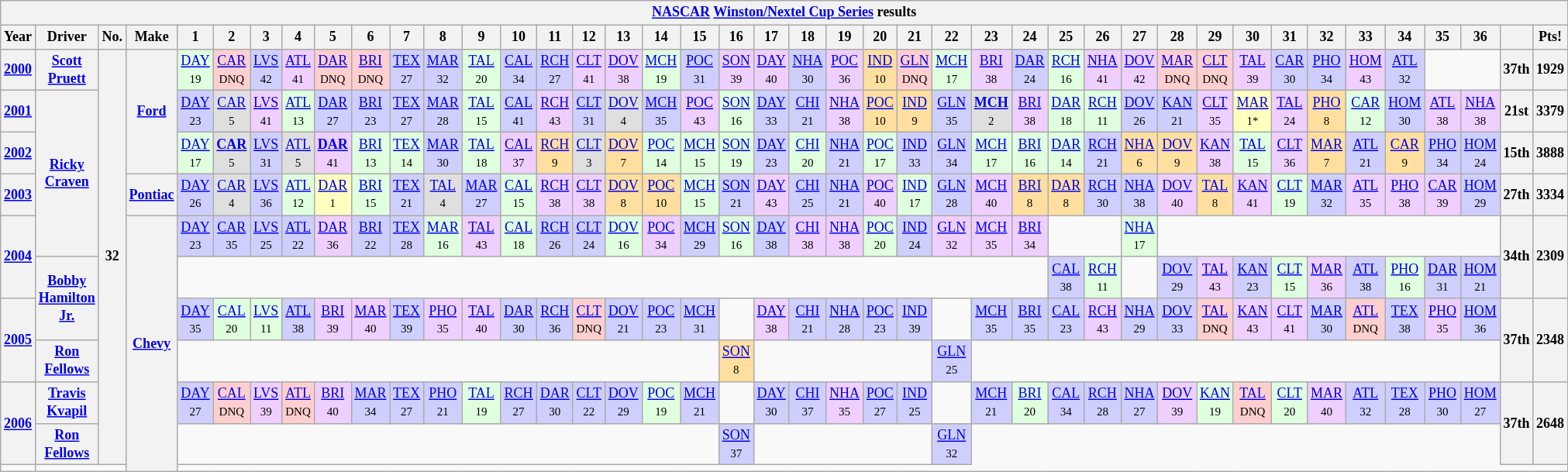<table class="wikitable" style="text-align:center; font-size:75%">
<tr>
<th colspan=45><a href='#'>NASCAR</a> <a href='#'>Winston/Nextel Cup Series</a> results</th>
</tr>
<tr>
<th>Year</th>
<th>Driver</th>
<th>No.</th>
<th>Make</th>
<th>1</th>
<th>2</th>
<th>3</th>
<th>4</th>
<th>5</th>
<th>6</th>
<th>7</th>
<th>8</th>
<th>9</th>
<th>10</th>
<th>11</th>
<th>12</th>
<th>13</th>
<th>14</th>
<th>15</th>
<th>16</th>
<th>17</th>
<th>18</th>
<th>19</th>
<th>20</th>
<th>21</th>
<th>22</th>
<th>23</th>
<th>24</th>
<th>25</th>
<th>26</th>
<th>27</th>
<th>28</th>
<th>29</th>
<th>30</th>
<th>31</th>
<th>32</th>
<th>33</th>
<th>34</th>
<th>35</th>
<th>36</th>
<th></th>
<th>Pts!</th>
</tr>
<tr>
<th><a href='#'>2000</a></th>
<th><a href='#'>Scott Pruett</a></th>
<th rowspan=10>32</th>
<th rowspan=3><a href='#'>Ford</a></th>
<td style="background:#DFFFDF;"><a href='#'>DAY</a><br><small>19</small></td>
<td style="background:#FFCFCF;"><a href='#'>CAR</a><br><small>DNQ</small></td>
<td style="background:#CFCFFF;"><a href='#'>LVS</a><br><small>42</small></td>
<td style="background:#EFCFFF;"><a href='#'>ATL</a><br><small>41</small></td>
<td style="background:#FFCFCF;"><a href='#'>DAR</a><br><small>DNQ</small></td>
<td style="background:#FFCFCF;"><a href='#'>BRI</a><br><small>DNQ</small></td>
<td style="background:#CFCFFF;"><a href='#'>TEX</a><br><small>27</small></td>
<td style="background:#CFCFFF;"><a href='#'>MAR</a><br><small>32</small></td>
<td style="background:#DFFFDF;"><a href='#'>TAL</a><br><small>20</small></td>
<td style="background:#CFCFFF;"><a href='#'>CAL</a><br><small>34</small></td>
<td style="background:#CFCFFF;"><a href='#'>RCH</a><br><small>27</small></td>
<td style="background:#EFCFFF;"><a href='#'>CLT</a><br><small>41</small></td>
<td style="background:#EFCFFF;"><a href='#'>DOV</a><br><small>38</small></td>
<td style="background:#DFFFDF;"><a href='#'>MCH</a><br><small>19</small></td>
<td style="background:#CFCFFF;"><a href='#'>POC</a><br><small>31</small></td>
<td style="background:#EFCFFF;"><a href='#'>SON</a><br><small>39</small></td>
<td style="background:#EFCFFF;"><a href='#'>DAY</a><br><small>40</small></td>
<td style="background:#CFCFFF;"><a href='#'>NHA</a><br><small>30</small></td>
<td style="background:#EFCFFF;"><a href='#'>POC</a><br><small>36</small></td>
<td style="background:#FFDF9F;"><a href='#'>IND</a><br><small>10</small></td>
<td style="background:#FFCFCF;"><a href='#'>GLN</a><br><small>DNQ</small></td>
<td style="background:#DFFFDF;"><a href='#'>MCH</a><br><small>17</small></td>
<td style="background:#EFCFFF;"><a href='#'>BRI</a><br><small>38</small></td>
<td style="background:#CFCFFF;"><a href='#'>DAR</a><br><small>24</small></td>
<td style="background:#DFFFDF;"><a href='#'>RCH</a><br><small>16</small></td>
<td style="background:#EFCFFF;"><a href='#'>NHA</a><br><small>41</small></td>
<td style="background:#EFCFFF;"><a href='#'>DOV</a><br><small>42</small></td>
<td style="background:#FFCFCF;"><a href='#'>MAR</a><br><small>DNQ</small></td>
<td style="background:#FFCFCF;"><a href='#'>CLT</a><br><small>DNQ</small></td>
<td style="background:#EFCFFF;"><a href='#'>TAL</a><br><small>39</small></td>
<td style="background:#CFCFFF;"><a href='#'>CAR</a><br><small>30</small></td>
<td style="background:#CFCFFF;"><a href='#'>PHO</a><br><small>34</small></td>
<td style="background:#EFCFFF;"><a href='#'>HOM</a><br><small>43</small></td>
<td style="background:#CFCFFF;"><a href='#'>ATL</a><br><small>32</small></td>
<td colspan=2></td>
<th>37th</th>
<th>1929</th>
</tr>
<tr>
<th><a href='#'>2001</a></th>
<th rowspan=4><a href='#'>Ricky Craven</a></th>
<td style="background:#CFCFFF;"><a href='#'>DAY</a><br><small>23</small></td>
<td style="background:#DFDFDF;"><a href='#'>CAR</a><br><small>5</small></td>
<td style="background:#EFCFFF;"><a href='#'>LVS</a><br><small>41</small></td>
<td style="background:#DFFFDF;"><a href='#'>ATL</a><br><small>13</small></td>
<td style="background:#CFCFFF;"><a href='#'>DAR</a><br><small>27</small></td>
<td style="background:#CFCFFF;"><a href='#'>BRI</a><br><small>23</small></td>
<td style="background:#CFCFFF;"><a href='#'>TEX</a><br><small>27</small></td>
<td style="background:#CFCFFF;"><a href='#'>MAR</a><br><small>28</small></td>
<td style="background:#DFFFDF;"><a href='#'>TAL</a><br><small>15</small></td>
<td style="background:#CFCFFF;"><a href='#'>CAL</a><br><small>41</small></td>
<td style="background:#EFCFFF;"><a href='#'>RCH</a><br><small>43</small></td>
<td style="background:#CFCFFF;"><a href='#'>CLT</a><br><small>31</small></td>
<td style="background:#DFDFDF;"><a href='#'>DOV</a><br><small>4</small></td>
<td style="background:#CFCFFF;"><a href='#'>MCH</a><br><small>35</small></td>
<td style="background:#EFCFFF;"><a href='#'>POC</a><br><small>43</small></td>
<td style="background:#DFFFDF;"><a href='#'>SON</a><br><small>16</small></td>
<td style="background:#CFCFFF;"><a href='#'>DAY</a><br><small>33</small></td>
<td style="background:#CFCFFF;"><a href='#'>CHI</a><br><small>21</small></td>
<td style="background:#EFCFFF;"><a href='#'>NHA</a><br><small>38</small></td>
<td style="background:#FFDF9F;"><a href='#'>POC</a><br><small>10</small></td>
<td style="background:#FFDF9F;"><a href='#'>IND</a><br><small>9</small></td>
<td style="background:#CFCFFF;"><a href='#'>GLN</a><br><small>35</small></td>
<td style="background:#DFDFDF;"><strong><a href='#'>MCH</a></strong><br><small>2</small></td>
<td style="background:#EFCFFF;"><a href='#'>BRI</a><br><small>38</small></td>
<td style="background:#DFFFDF;"><a href='#'>DAR</a><br><small>18</small></td>
<td style="background:#DFFFDF;"><a href='#'>RCH</a><br><small>11</small></td>
<td style="background:#CFCFFF;"><a href='#'>DOV</a><br><small>26</small></td>
<td style="background:#CFCFFF;"><a href='#'>KAN</a><br><small>21</small></td>
<td style="background:#EFCFFF;"><a href='#'>CLT</a><br><small>35</small></td>
<td style="background:#FFFFBF;"><a href='#'>MAR</a><br><small>1*</small></td>
<td style="background:#EFCFFF;"><a href='#'>TAL</a><br><small>24</small></td>
<td style="background:#FFDF9F;"><a href='#'>PHO</a><br><small>8</small></td>
<td style="background:#DFFFDF;"><a href='#'>CAR</a><br><small>12</small></td>
<td style="background:#CFCFFF;"><a href='#'>HOM</a><br><small>30</small></td>
<td style="background:#EFCFFF;"><a href='#'>ATL</a><br><small>38</small></td>
<td style="background:#EFCFFF;"><a href='#'>NHA</a><br><small>38</small></td>
<th>21st</th>
<th>3379</th>
</tr>
<tr>
<th><a href='#'>2002</a></th>
<td style="background:#DFFFDF;"><a href='#'>DAY</a><br><small>17</small></td>
<td style="background:#DFDFDF;"><strong><a href='#'>CAR</a></strong><br><small>5</small></td>
<td style="background:#CFCFFF;"><a href='#'>LVS</a><br><small>31</small></td>
<td style="background:#DFDFDF;"><a href='#'>ATL</a><br><small>5</small></td>
<td style="background:#EFCFFF;"><strong><a href='#'>DAR</a></strong><br><small>41</small></td>
<td style="background:#DFFFDF;"><a href='#'>BRI</a><br><small>13</small></td>
<td style="background:#DFFFDF;"><a href='#'>TEX</a><br><small>14</small></td>
<td style="background:#CFCFFF;"><a href='#'>MAR</a><br><small>30</small></td>
<td style="background:#DFFFDF;"><a href='#'>TAL</a><br><small>18</small></td>
<td style="background:#EFCFFF;"><a href='#'>CAL</a><br><small>37</small></td>
<td style="background:#FFDF9F;"><a href='#'>RCH</a><br><small>9</small></td>
<td style="background:#DFDFDF;"><a href='#'>CLT</a><br><small>3</small></td>
<td style="background:#FFDF9F;"><a href='#'>DOV</a><br><small>7</small></td>
<td style="background:#DFFFDF;"><a href='#'>POC</a><br><small>14</small></td>
<td style="background:#DFFFDF;"><a href='#'>MCH</a><br><small>15</small></td>
<td style="background:#DFFFDF;"><a href='#'>SON</a><br><small>19</small></td>
<td style="background:#CFCFFF;"><a href='#'>DAY</a><br><small>23</small></td>
<td style="background:#DFFFDF;"><a href='#'>CHI</a><br><small>20</small></td>
<td style="background:#CFCFFF;"><a href='#'>NHA</a><br><small>21</small></td>
<td style="background:#DFFFDF;"><a href='#'>POC</a><br><small>17</small></td>
<td style="background:#CFCFFF;"><a href='#'>IND</a><br><small>33</small></td>
<td style="background:#CFCFFF;"><a href='#'>GLN</a><br><small>34</small></td>
<td style="background:#DFFFDF;"><a href='#'>MCH</a><br><small>17</small></td>
<td style="background:#DFFFDF;"><a href='#'>BRI</a><br><small>16</small></td>
<td style="background:#DFFFDF;"><a href='#'>DAR</a><br><small>14</small></td>
<td style="background:#CFCFFF;"><a href='#'>RCH</a><br><small>21</small></td>
<td style="background:#FFDF9F;"><a href='#'>NHA</a><br><small>6</small></td>
<td style="background:#FFDF9F;"><a href='#'>DOV</a><br><small>9</small></td>
<td style="background:#EFCFFF;"><a href='#'>KAN</a><br><small>38</small></td>
<td style="background:#DFFFDF;"><a href='#'>TAL</a><br><small>15</small></td>
<td style="background:#EFCFFF;"><a href='#'>CLT</a><br><small>36</small></td>
<td style="background:#FFDF9F;"><a href='#'>MAR</a><br><small>7</small></td>
<td style="background:#CFCFFF;"><a href='#'>ATL</a><br><small>21</small></td>
<td style="background:#FFDF9F;"><a href='#'>CAR</a><br><small>9</small></td>
<td style="background:#CFCFFF;"><a href='#'>PHO</a><br><small>34</small></td>
<td style="background:#CFCFFF;"><a href='#'>HOM</a><br><small>24</small></td>
<th>15th</th>
<th>3888</th>
</tr>
<tr>
<th><a href='#'>2003</a></th>
<th><a href='#'>Pontiac</a></th>
<td style="background:#CFCFFF;"><a href='#'>DAY</a><br><small>26</small></td>
<td style="background:#DFDFDF;"><a href='#'>CAR</a><br><small>4</small></td>
<td style="background:#CFCFFF;"><a href='#'>LVS</a><br><small>36</small></td>
<td style="background:#DFFFDF;"><a href='#'>ATL</a><br><small>12</small></td>
<td style="background:#FFFFBF;"><a href='#'>DAR</a><br><small>1</small></td>
<td style="background:#DFFFDF;"><a href='#'>BRI</a><br><small>15</small></td>
<td style="background:#CFCFFF;"><a href='#'>TEX</a><br><small>21</small></td>
<td style="background:#DFDFDF;"><a href='#'>TAL</a><br><small>4</small></td>
<td style="background:#CFCFFF;"><a href='#'>MAR</a><br><small>27</small></td>
<td style="background:#DFFFDF;"><a href='#'>CAL</a><br><small>15</small></td>
<td style="background:#EFCFFF;"><a href='#'>RCH</a><br><small>38</small></td>
<td style="background:#EFCFFF;"><a href='#'>CLT</a><br><small>38</small></td>
<td style="background:#FFDF9F;"><a href='#'>DOV</a><br><small>8</small></td>
<td style="background:#FFDF9F;"><a href='#'>POC</a><br><small>10</small></td>
<td style="background:#DFFFDF;"><a href='#'>MCH</a><br><small>15</small></td>
<td style="background:#CFCFFF;"><a href='#'>SON</a><br><small>21</small></td>
<td style="background:#EFCFFF;"><a href='#'>DAY</a><br><small>43</small></td>
<td style="background:#CFCFFF;"><a href='#'>CHI</a><br><small>25</small></td>
<td style="background:#CFCFFF;"><a href='#'>NHA</a><br><small>21</small></td>
<td style="background:#EFCFFF;"><a href='#'>POC</a><br><small>40</small></td>
<td style="background:#DFFFDF;"><a href='#'>IND</a><br><small>17</small></td>
<td style="background:#CFCFFF;"><a href='#'>GLN</a><br><small>28</small></td>
<td style="background:#EFCFFF;"><a href='#'>MCH</a><br><small>40</small></td>
<td style="background:#FFDF9F;"><a href='#'>BRI</a><br><small>8</small></td>
<td style="background:#FFDF9F;"><a href='#'>DAR</a><br><small>8</small></td>
<td style="background:#CFCFFF;"><a href='#'>RCH</a><br><small>30</small></td>
<td style="background:#CFCFFF;"><a href='#'>NHA</a><br><small>38</small></td>
<td style="background:#EFCFFF;"><a href='#'>DOV</a><br><small>40</small></td>
<td style="background:#FFDF9F;"><a href='#'>TAL</a><br><small>8</small></td>
<td style="background:#EFCFFF;"><a href='#'>KAN</a><br><small>41</small></td>
<td style="background:#DFFFDF;"><a href='#'>CLT</a><br><small>19</small></td>
<td style="background:#CFCFFF;"><a href='#'>MAR</a><br><small>32</small></td>
<td style="background:#EFCFFF;"><a href='#'>ATL</a><br><small>35</small></td>
<td style="background:#EFCFFF;"><a href='#'>PHO</a><br><small>38</small></td>
<td style="background:#EFCFFF;"><a href='#'>CAR</a><br><small>39</small></td>
<td style="background:#CFCFFF;"><a href='#'>HOM</a><br><small>29</small></td>
<th>27th</th>
<th>3334</th>
</tr>
<tr>
<th rowspan=2><a href='#'>2004</a></th>
<th rowspan=7><a href='#'>Chevy</a></th>
<td style="background:#CFCFFF;"><a href='#'>DAY</a><br><small>23</small></td>
<td style="background:#CFCFFF;"><a href='#'>CAR</a><br><small>35</small></td>
<td style="background:#CFCFFF;"><a href='#'>LVS</a><br><small>25</small></td>
<td style="background:#CFCFFF;"><a href='#'>ATL</a><br><small>22</small></td>
<td style="background:#EFCFFF;"><a href='#'>DAR</a><br><small>36</small></td>
<td style="background:#CFCFFF;"><a href='#'>BRI</a><br><small>22</small></td>
<td style="background:#CFCFFF;"><a href='#'>TEX</a><br><small>28</small></td>
<td style="background:#DFFFDF;"><a href='#'>MAR</a><br><small>16</small></td>
<td style="background:#EFCFFF;"><a href='#'>TAL</a><br><small>43</small></td>
<td style="background:#DFFFDF;"><a href='#'>CAL</a><br><small>18</small></td>
<td style="background:#CFCFFF;"><a href='#'>RCH</a><br><small>26</small></td>
<td style="background:#CFCFFF;"><a href='#'>CLT</a><br><small>24</small></td>
<td style="background:#DFFFDF;"><a href='#'>DOV</a><br><small>16</small></td>
<td style="background:#EFCFFF;"><a href='#'>POC</a><br><small>34</small></td>
<td style="background:#CFCFFF;"><a href='#'>MCH</a><br><small>29</small></td>
<td style="background:#DFFFDF;"><a href='#'>SON</a><br><small>16</small></td>
<td style="background:#CFCFFF;"><a href='#'>DAY</a><br><small>38</small></td>
<td style="background:#EFCFFF;"><a href='#'>CHI</a><br><small>38</small></td>
<td style="background:#EFCFFF;"><a href='#'>NHA</a><br><small>38</small></td>
<td style="background:#DFFFDF;"><a href='#'>POC</a><br><small>20</small></td>
<td style="background:#CFCFFF;"><a href='#'>IND</a><br><small>24</small></td>
<td style="background:#EFCFFF;"><a href='#'>GLN</a><br><small>32</small></td>
<td style="background:#EFCFFF;"><a href='#'>MCH</a><br><small>35</small></td>
<td style="background:#EFCFFF;"><a href='#'>BRI</a><br><small>34</small></td>
<td colspan=2></td>
<td style="background:#DFFFDF;"><a href='#'>NHA</a><br><small>17</small></td>
<td colspan=9></td>
<th rowspan=2>34th</th>
<th rowspan=2>2309</th>
</tr>
<tr>
<th rowspan=2><a href='#'>Bobby Hamilton Jr.</a></th>
<td colspan=24></td>
<td style="background:#CFCFFF;"><a href='#'>CAL</a><br><small>38</small></td>
<td style="background:#DFFFDF;"><a href='#'>RCH</a><br><small>11</small></td>
<td></td>
<td style="background:#CFCFFF;"><a href='#'>DOV</a><br><small>29</small></td>
<td style="background:#EFCFFF;"><a href='#'>TAL</a><br><small>43</small></td>
<td style="background:#CFCFFF;"><a href='#'>KAN</a><br><small>23</small></td>
<td style="background:#DFFFDF;"><a href='#'>CLT</a><br><small>15</small></td>
<td style="background:#EFCFFF;"><a href='#'>MAR</a><br><small>36</small></td>
<td style="background:#CFCFFF;"><a href='#'>ATL</a><br><small>38</small></td>
<td style="background:#DFFFDF;"><a href='#'>PHO</a><br><small>16</small></td>
<td style="background:#CFCFFF;"><a href='#'>DAR</a><br><small>31</small></td>
<td style="background:#CFCFFF;"><a href='#'>HOM</a><br><small>21</small></td>
</tr>
<tr>
<th rowspan=2><a href='#'>2005</a></th>
<td style="background:#CFCFFF;"><a href='#'>DAY</a><br><small>35</small></td>
<td style="background:#DFFFDF;"><a href='#'>CAL</a><br><small>20</small></td>
<td style="background:#DFFFDF;"><a href='#'>LVS</a><br><small>11</small></td>
<td style="background:#CFCFFF;"><a href='#'>ATL</a><br><small>38</small></td>
<td style="background:#EFCFFF;"><a href='#'>BRI</a><br><small>39</small></td>
<td style="background:#EFCFFF;"><a href='#'>MAR</a><br><small>40</small></td>
<td style="background:#CFCFFF;"><a href='#'>TEX</a><br><small>39</small></td>
<td style="background:#EFCFFF;"><a href='#'>PHO</a><br><small>35</small></td>
<td style="background:#EFCFFF;"><a href='#'>TAL</a><br><small>40</small></td>
<td style="background:#CFCFFF;"><a href='#'>DAR</a><br><small>30</small></td>
<td style="background:#CFCFFF;"><a href='#'>RCH</a><br><small>36</small></td>
<td style="background:#FFCFCF;"><a href='#'>CLT</a><br><small>DNQ</small></td>
<td style="background:#CFCFFF;"><a href='#'>DOV</a><br><small>21</small></td>
<td style="background:#CFCFFF;"><a href='#'>POC</a><br><small>23</small></td>
<td style="background:#CFCFFF;"><a href='#'>MCH</a><br><small>31</small></td>
<td></td>
<td style="background:#EFCFFF;"><a href='#'>DAY</a><br><small>38</small></td>
<td style="background:#CFCFFF;"><a href='#'>CHI</a><br><small>21</small></td>
<td style="background:#CFCFFF;"><a href='#'>NHA</a><br><small>28</small></td>
<td style="background:#CFCFFF;"><a href='#'>POC</a><br><small>23</small></td>
<td style="background:#CFCFFF;"><a href='#'>IND</a><br><small>39</small></td>
<td></td>
<td style="background:#CFCFFF;"><a href='#'>MCH</a><br><small>35</small></td>
<td style="background:#CFCFFF;"><a href='#'>BRI</a><br><small>35</small></td>
<td style="background:#CFCFFF;"><a href='#'>CAL</a><br><small>23</small></td>
<td style="background:#EFCFFF;"><a href='#'>RCH</a><br><small>43</small></td>
<td style="background:#CFCFFF;"><a href='#'>NHA</a><br><small>29</small></td>
<td style="background:#CFCFFF;"><a href='#'>DOV</a><br><small>33</small></td>
<td style="background:#FFCFCF;"><a href='#'>TAL</a><br><small>DNQ</small></td>
<td style="background:#EFCFFF;"><a href='#'>KAN</a><br><small>43</small></td>
<td style="background:#EFCFFF;"><a href='#'>CLT</a><br><small>41</small></td>
<td style="background:#CFCFFF;"><a href='#'>MAR</a><br><small>30</small></td>
<td style="background:#FFCFCF;"><a href='#'>ATL</a><br><small>DNQ</small></td>
<td style="background:#CFCFFF;"><a href='#'>TEX</a><br><small>38</small></td>
<td style="background:#EFCFFF;"><a href='#'>PHO</a><br><small>35</small></td>
<td style="background:#CFCFFF;"><a href='#'>HOM</a><br><small>36</small></td>
<th rowspan=2>37th</th>
<th rowspan=2>2348</th>
</tr>
<tr>
<th><a href='#'>Ron Fellows</a></th>
<td colspan=15></td>
<td style="background:#FFDF9F;"><a href='#'>SON</a><br><small>8</small></td>
<td colspan=5></td>
<td style="background:#CFCFFF;"><a href='#'>GLN</a><br><small>25</small></td>
<td colspan=14></td>
</tr>
<tr>
<th rowspan=2><a href='#'>2006</a></th>
<th><a href='#'>Travis Kvapil</a></th>
<td style="background:#CFCFFF;"><a href='#'>DAY</a><br><small>27</small></td>
<td style="background:#FFCFCF;"><a href='#'>CAL</a><br><small>DNQ</small></td>
<td style="background:#EFCFFF;"><a href='#'>LVS</a><br><small>39</small></td>
<td style="background:#FFCFCF;"><a href='#'>ATL</a><br><small>DNQ</small></td>
<td style="background:#EFCFFF;"><a href='#'>BRI</a><br><small>40</small></td>
<td style="background:#CFCFFF;"><a href='#'>MAR</a><br><small>34</small></td>
<td style="background:#CFCFFF;"><a href='#'>TEX</a><br><small>27</small></td>
<td style="background:#CFCFFF;"><a href='#'>PHO</a><br><small>21</small></td>
<td style="background:#DFFFDF;"><a href='#'>TAL</a><br><small>19</small></td>
<td style="background:#CFCFFF;"><a href='#'>RCH</a><br><small>27</small></td>
<td style="background:#CFCFFF;"><a href='#'>DAR</a><br><small>30</small></td>
<td style="background:#CFCFFF;"><a href='#'>CLT</a><br><small>22</small></td>
<td style="background:#CFCFFF;"><a href='#'>DOV</a><br><small>29</small></td>
<td style="background:#DFFFDF;"><a href='#'>POC</a><br><small>19</small></td>
<td style="background:#CFCFFF;"><a href='#'>MCH</a><br><small>21</small></td>
<td></td>
<td style="background:#CFCFFF;"><a href='#'>DAY</a><br><small>30</small></td>
<td style="background:#CFCFFF;"><a href='#'>CHI</a><br><small>37</small></td>
<td style="background:#EFCFFF;"><a href='#'>NHA</a><br><small>35</small></td>
<td style="background:#CFCFFF;"><a href='#'>POC</a><br><small>27</small></td>
<td style="background:#CFCFFF;"><a href='#'>IND</a><br><small>25</small></td>
<td></td>
<td style="background:#CFCFFF;"><a href='#'>MCH</a><br><small>21</small></td>
<td style="background:#DFFFDF;"><a href='#'>BRI</a><br><small>20</small></td>
<td style="background:#CFCFFF;"><a href='#'>CAL</a><br><small>34</small></td>
<td style="background:#CFCFFF;"><a href='#'>RCH</a><br><small>28</small></td>
<td style="background:#CFCFFF;"><a href='#'>NHA</a><br><small>27</small></td>
<td style="background:#EFCFFF;"><a href='#'>DOV</a><br><small>39</small></td>
<td style="background:#DFFFDF;"><a href='#'>KAN</a><br><small>19</small></td>
<td style="background:#FFCFCF;"><a href='#'>TAL</a><br><small>DNQ</small></td>
<td style="background:#DFFFDF;"><a href='#'>CLT</a><br><small>20</small></td>
<td style="background:#EFCFFF;"><a href='#'>MAR</a><br><small>40</small></td>
<td style="background:#CFCFFF;"><a href='#'>ATL</a><br><small>32</small></td>
<td style="background:#CFCFFF;"><a href='#'>TEX</a><br><small>28</small></td>
<td style="background:#CFCFFF;"><a href='#'>PHO</a><br><small>30</small></td>
<td style="background:#CFCFFF;"><a href='#'>HOM</a><br><small>27</small></td>
<th rowspan=2>37th</th>
<th rowspan=2>2648</th>
</tr>
<tr>
<th><a href='#'>Ron Fellows</a></th>
<td colspan=15></td>
<td style="background:#CFCFFF;"><a href='#'>SON</a><br><small>37</small></td>
<td colspan=5></td>
<td style="background:#CFCFFF;"><a href='#'>GLN</a><br><small>32</small></td>
</tr>
<tr>
<td center></td>
</tr>
</table>
